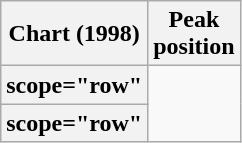<table class="wikitable sortable plainrowheaders">
<tr>
<th scope="col">Chart (1998)</th>
<th scope="col">Peak<br>position</th>
</tr>
<tr>
<th>scope="row" </th>
</tr>
<tr>
<th>scope="row" </th>
</tr>
</table>
